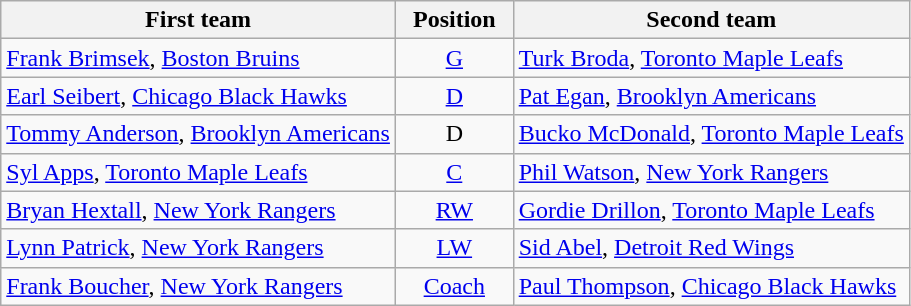<table class="wikitable">
<tr>
<th>First team</th>
<th>  Position  </th>
<th>Second team</th>
</tr>
<tr>
<td><a href='#'>Frank Brimsek</a>, <a href='#'>Boston Bruins</a></td>
<td align=center><a href='#'>G</a></td>
<td><a href='#'>Turk Broda</a>, <a href='#'>Toronto Maple Leafs</a></td>
</tr>
<tr>
<td><a href='#'>Earl Seibert</a>, <a href='#'>Chicago Black Hawks</a></td>
<td align=center><a href='#'>D</a></td>
<td><a href='#'>Pat Egan</a>, <a href='#'>Brooklyn Americans</a></td>
</tr>
<tr>
<td><a href='#'>Tommy Anderson</a>, <a href='#'>Brooklyn Americans</a></td>
<td align=center>D</td>
<td><a href='#'>Bucko McDonald</a>, <a href='#'>Toronto Maple Leafs</a></td>
</tr>
<tr>
<td><a href='#'>Syl Apps</a>, <a href='#'>Toronto Maple Leafs</a></td>
<td align=center><a href='#'>C</a></td>
<td><a href='#'>Phil Watson</a>, <a href='#'>New York Rangers</a></td>
</tr>
<tr>
<td><a href='#'>Bryan Hextall</a>, <a href='#'>New York Rangers</a></td>
<td align=center><a href='#'>RW</a></td>
<td><a href='#'>Gordie Drillon</a>, <a href='#'>Toronto Maple Leafs</a></td>
</tr>
<tr>
<td><a href='#'>Lynn Patrick</a>, <a href='#'>New York Rangers</a></td>
<td align=center><a href='#'>LW</a></td>
<td><a href='#'>Sid Abel</a>, <a href='#'>Detroit Red Wings</a></td>
</tr>
<tr>
<td><a href='#'>Frank Boucher</a>, <a href='#'>New York Rangers</a></td>
<td align=center><a href='#'>Coach</a></td>
<td><a href='#'>Paul Thompson</a>, <a href='#'>Chicago Black Hawks</a></td>
</tr>
</table>
